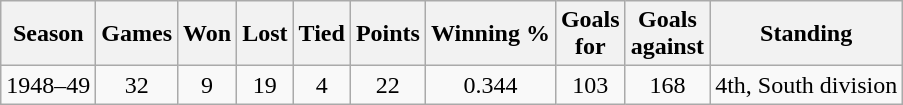<table class="wikitable" style="text-align:center">
<tr>
<th>Season</th>
<th>Games</th>
<th>Won</th>
<th>Lost</th>
<th>Tied</th>
<th>Points</th>
<th>Winning %</th>
<th>Goals<br>for</th>
<th>Goals<br>against</th>
<th>Standing</th>
</tr>
<tr>
<td>1948–49</td>
<td>32</td>
<td>9</td>
<td>19</td>
<td>4</td>
<td>22</td>
<td>0.344</td>
<td>103</td>
<td>168</td>
<td>4th, South division</td>
</tr>
</table>
